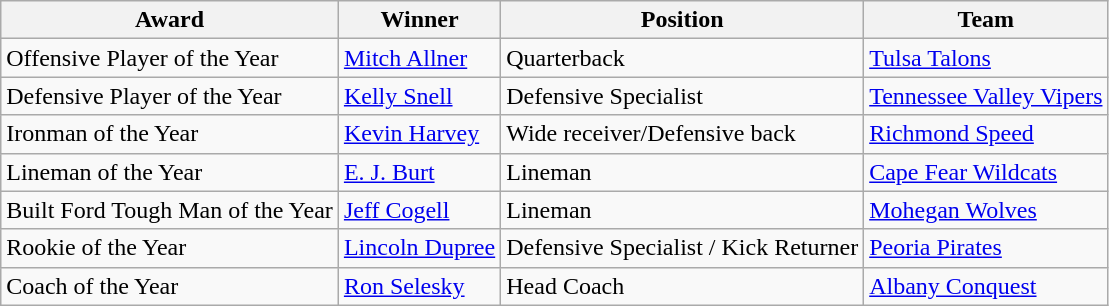<table class="wikitable">
<tr>
<th>Award</th>
<th>Winner</th>
<th>Position</th>
<th>Team</th>
</tr>
<tr>
<td>Offensive Player of the Year</td>
<td><a href='#'>Mitch Allner</a></td>
<td>Quarterback</td>
<td><a href='#'>Tulsa Talons</a></td>
</tr>
<tr>
<td>Defensive Player of the Year</td>
<td><a href='#'>Kelly Snell</a></td>
<td>Defensive Specialist</td>
<td><a href='#'>Tennessee Valley Vipers</a></td>
</tr>
<tr>
<td>Ironman of the Year</td>
<td><a href='#'>Kevin Harvey</a></td>
<td>Wide receiver/Defensive back</td>
<td><a href='#'>Richmond Speed</a></td>
</tr>
<tr>
<td>Lineman of the Year</td>
<td><a href='#'>E. J. Burt</a></td>
<td>Lineman</td>
<td><a href='#'>Cape Fear Wildcats</a></td>
</tr>
<tr>
<td>Built Ford Tough Man of the Year</td>
<td><a href='#'>Jeff Cogell</a></td>
<td>Lineman</td>
<td><a href='#'>Mohegan Wolves</a></td>
</tr>
<tr>
<td>Rookie of the Year</td>
<td><a href='#'>Lincoln Dupree</a></td>
<td>Defensive Specialist / Kick Returner</td>
<td><a href='#'>Peoria Pirates</a></td>
</tr>
<tr>
<td>Coach of the Year</td>
<td><a href='#'>Ron Selesky</a></td>
<td>Head Coach</td>
<td><a href='#'>Albany Conquest</a></td>
</tr>
</table>
